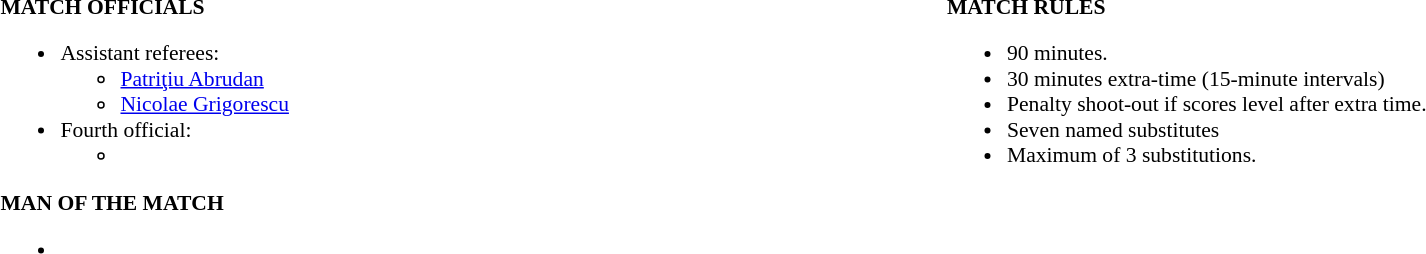<table width=100% style="font-size: 90%">
<tr>
<td width=50% valign=top><br><strong>MATCH OFFICIALS</strong><ul><li>Assistant referees:<ul><li> <a href='#'>Patriţiu Abrudan</a></li><li> <a href='#'>Nicolae Grigorescu</a></li></ul></li><li>Fourth official:<ul><li></li></ul></li></ul><strong>MAN OF THE MATCH</strong><ul><li></li></ul></td>
<td width=50% valign=top><br><strong>MATCH RULES</strong><ul><li>90 minutes.</li><li>30 minutes extra-time (15-minute intervals)</li><li>Penalty shoot-out if scores level after extra time.</li><li>Seven named substitutes</li><li>Maximum of 3 substitutions.</li></ul></td>
</tr>
</table>
